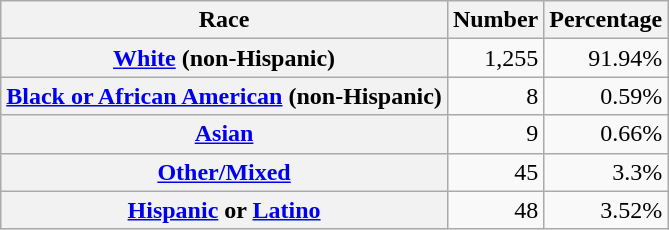<table class="wikitable" style="text-align:right">
<tr>
<th scope="col">Race</th>
<th scope="col">Number</th>
<th scope="col">Percentage</th>
</tr>
<tr>
<th scope="row"><a href='#'>White</a> (non-Hispanic)</th>
<td>1,255</td>
<td>91.94%</td>
</tr>
<tr>
<th scope="row"><a href='#'>Black or African American</a> (non-Hispanic)</th>
<td>8</td>
<td>0.59%</td>
</tr>
<tr>
<th scope="row"><a href='#'>Asian</a></th>
<td>9</td>
<td>0.66%</td>
</tr>
<tr>
<th scope="row"><a href='#'>Other/Mixed</a></th>
<td>45</td>
<td>3.3%</td>
</tr>
<tr>
<th scope="row"><a href='#'>Hispanic</a> or <a href='#'>Latino</a></th>
<td>48</td>
<td>3.52%</td>
</tr>
</table>
